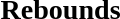<table style="width:100%;">
<tr>
<td style="width:50%; vertical-align:top;"><br><h3>Rebounds</h3>


</td>
</tr>
</table>
